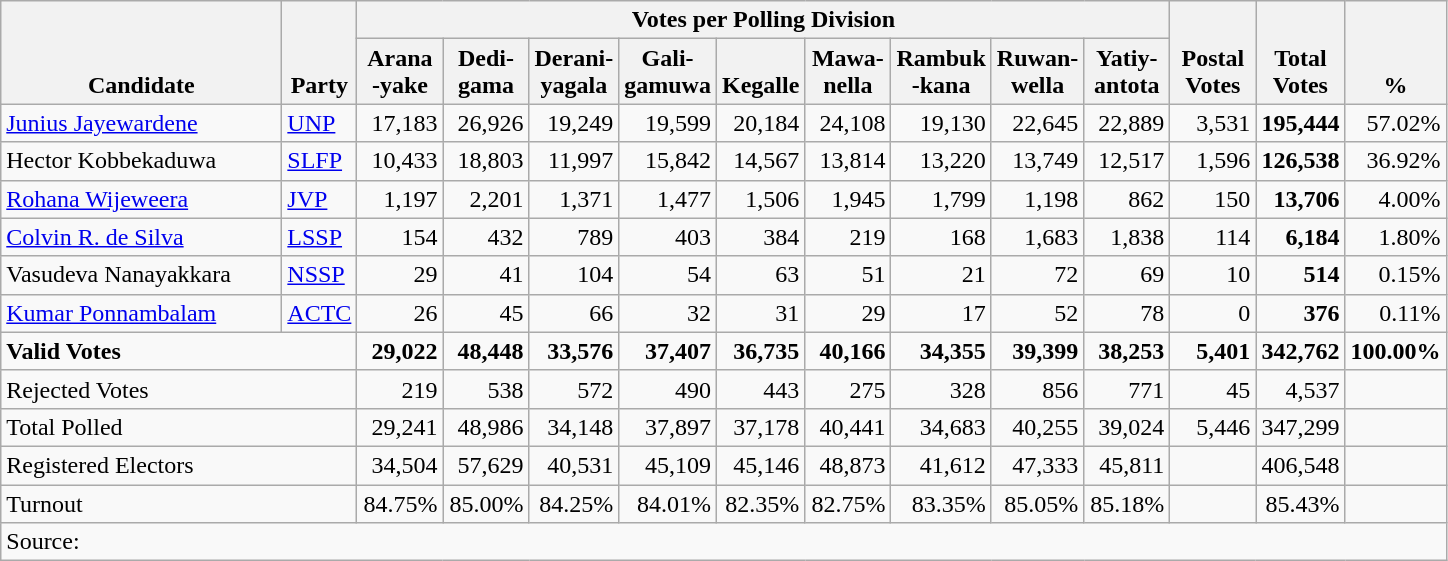<table class="wikitable" border="1" style="text-align:right;">
<tr>
<th align=left valign=bottom rowspan=2 width="180">Candidate</th>
<th align=left valign=bottom rowspan=2 width="40">Party</th>
<th colspan=9>Votes per Polling Division</th>
<th align=center valign=bottom rowspan=2 width="50">Postal<br>Votes</th>
<th align=center valign=bottom rowspan=2 width="50">Total Votes</th>
<th align=center valign=bottom rowspan=2 width="50">%</th>
</tr>
<tr>
<th align=center valign=bottom width="50">Arana<br>-yake</th>
<th align=center valign=bottom width="50">Dedi-<br>gama</th>
<th align=center valign=bottom width="50">Derani-<br>yagala</th>
<th align=center valign=bottom width="50">Gali-<br>gamuwa</th>
<th align=center valign=bottom width="50">Kegalle</th>
<th align=center valign=bottom width="50">Mawa-<br>nella</th>
<th align=center valign=bottom width="50">Rambuk<br>-kana</th>
<th align=center valign=bottom width="50">Ruwan-<br>wella</th>
<th align=center valign=bottom width="50">Yatiy-<br>antota</th>
</tr>
<tr>
<td align=left><a href='#'>Junius Jayewardene</a></td>
<td align=left><a href='#'>UNP</a></td>
<td>17,183</td>
<td>26,926</td>
<td>19,249</td>
<td>19,599</td>
<td>20,184</td>
<td>24,108</td>
<td>19,130</td>
<td>22,645</td>
<td>22,889</td>
<td>3,531</td>
<td><strong>195,444</strong></td>
<td>57.02%</td>
</tr>
<tr>
<td align=left>Hector Kobbekaduwa</td>
<td align=left><a href='#'>SLFP</a></td>
<td>10,433</td>
<td>18,803</td>
<td>11,997</td>
<td>15,842</td>
<td>14,567</td>
<td>13,814</td>
<td>13,220</td>
<td>13,749</td>
<td>12,517</td>
<td>1,596</td>
<td><strong>126,538</strong></td>
<td>36.92%</td>
</tr>
<tr>
<td align=left><a href='#'>Rohana Wijeweera</a></td>
<td align=left><a href='#'>JVP</a></td>
<td>1,197</td>
<td>2,201</td>
<td>1,371</td>
<td>1,477</td>
<td>1,506</td>
<td>1,945</td>
<td>1,799</td>
<td>1,198</td>
<td>862</td>
<td>150</td>
<td><strong>13,706</strong></td>
<td>4.00%</td>
</tr>
<tr>
<td align=left><a href='#'>Colvin R. de Silva</a></td>
<td align=left><a href='#'>LSSP</a></td>
<td>154</td>
<td>432</td>
<td>789</td>
<td>403</td>
<td>384</td>
<td>219</td>
<td>168</td>
<td>1,683</td>
<td>1,838</td>
<td>114</td>
<td><strong>6,184</strong></td>
<td>1.80%</td>
</tr>
<tr>
<td align=left>Vasudeva Nanayakkara</td>
<td align=left><a href='#'>NSSP</a></td>
<td>29</td>
<td>41</td>
<td>104</td>
<td>54</td>
<td>63</td>
<td>51</td>
<td>21</td>
<td>72</td>
<td>69</td>
<td>10</td>
<td><strong>514</strong></td>
<td>0.15%</td>
</tr>
<tr>
<td align=left><a href='#'>Kumar Ponnambalam</a></td>
<td align=left><a href='#'>ACTC</a></td>
<td>26</td>
<td>45</td>
<td>66</td>
<td>32</td>
<td>31</td>
<td>29</td>
<td>17</td>
<td>52</td>
<td>78</td>
<td>0</td>
<td><strong>376</strong></td>
<td>0.11%</td>
</tr>
<tr>
<td align=left colspan=2><strong>Valid Votes</strong></td>
<td><strong>29,022</strong></td>
<td><strong>48,448</strong></td>
<td><strong>33,576</strong></td>
<td><strong>37,407</strong></td>
<td><strong>36,735</strong></td>
<td><strong>40,166</strong></td>
<td><strong>34,355</strong></td>
<td><strong>39,399</strong></td>
<td><strong>38,253</strong></td>
<td><strong>5,401</strong></td>
<td><strong>342,762</strong></td>
<td><strong>100.00%</strong></td>
</tr>
<tr>
<td align=left colspan=2>Rejected Votes</td>
<td>219</td>
<td>538</td>
<td>572</td>
<td>490</td>
<td>443</td>
<td>275</td>
<td>328</td>
<td>856</td>
<td>771</td>
<td>45</td>
<td>4,537</td>
<td></td>
</tr>
<tr>
<td align=left colspan=2>Total Polled</td>
<td>29,241</td>
<td>48,986</td>
<td>34,148</td>
<td>37,897</td>
<td>37,178</td>
<td>40,441</td>
<td>34,683</td>
<td>40,255</td>
<td>39,024</td>
<td>5,446</td>
<td>347,299</td>
<td></td>
</tr>
<tr>
<td align=left colspan=2>Registered Electors</td>
<td>34,504</td>
<td>57,629</td>
<td>40,531</td>
<td>45,109</td>
<td>45,146</td>
<td>48,873</td>
<td>41,612</td>
<td>47,333</td>
<td>45,811</td>
<td></td>
<td>406,548</td>
<td></td>
</tr>
<tr>
<td align=left colspan=2>Turnout</td>
<td>84.75%</td>
<td>85.00%</td>
<td>84.25%</td>
<td>84.01%</td>
<td>82.35%</td>
<td>82.75%</td>
<td>83.35%</td>
<td>85.05%</td>
<td>85.18%</td>
<td></td>
<td>85.43%</td>
<td></td>
</tr>
<tr>
<td align=left colspan=14>Source:</td>
</tr>
</table>
